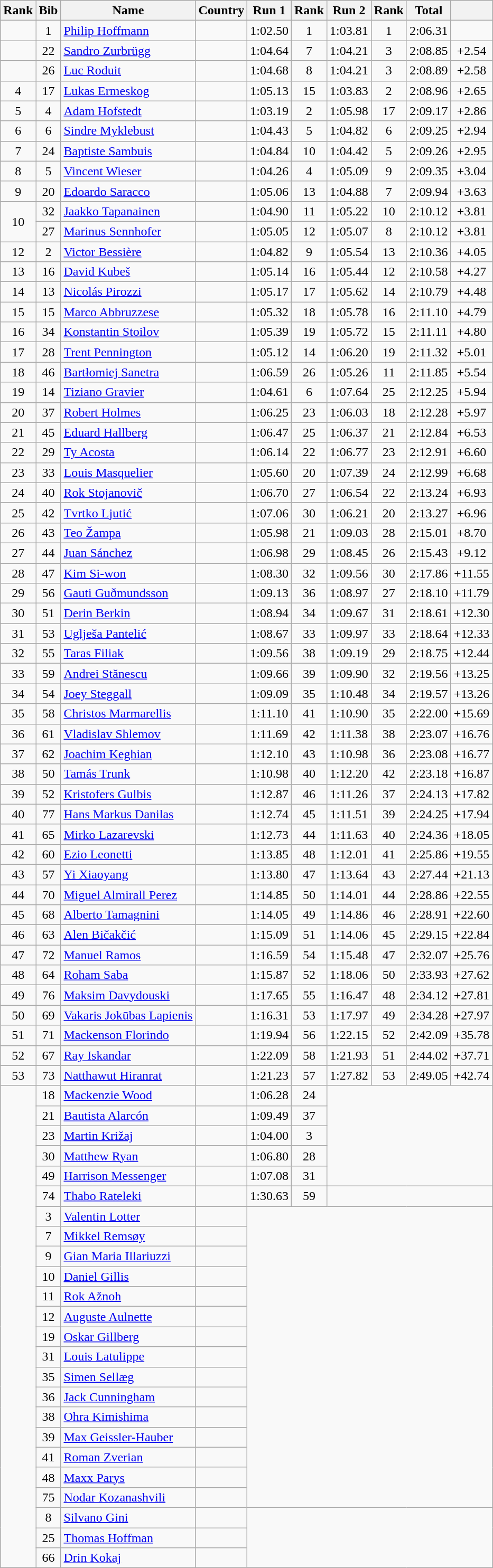<table class="wikitable sortable" style="text-align:center">
<tr>
<th>Rank</th>
<th>Bib</th>
<th>Name</th>
<th>Country</th>
<th>Run 1</th>
<th>Rank</th>
<th>Run 2</th>
<th>Rank</th>
<th>Total</th>
<th></th>
</tr>
<tr>
<td></td>
<td>1</td>
<td align=left><a href='#'>Philip Hoffmann</a></td>
<td align=left></td>
<td>1:02.50</td>
<td>1</td>
<td>1:03.81</td>
<td>1</td>
<td>2:06.31</td>
<td></td>
</tr>
<tr>
<td></td>
<td>22</td>
<td align=left><a href='#'>Sandro Zurbrügg</a></td>
<td align=left></td>
<td>1:04.64</td>
<td>7</td>
<td>1:04.21</td>
<td>3</td>
<td>2:08.85</td>
<td>+2.54</td>
</tr>
<tr>
<td></td>
<td>26</td>
<td align=left><a href='#'>Luc Roduit</a></td>
<td align=left></td>
<td>1:04.68</td>
<td>8</td>
<td>1:04.21</td>
<td>3</td>
<td>2:08.89</td>
<td>+2.58</td>
</tr>
<tr>
<td>4</td>
<td>17</td>
<td align=left><a href='#'>Lukas Ermeskog</a></td>
<td align=left></td>
<td>1:05.13</td>
<td>15</td>
<td>1:03.83</td>
<td>2</td>
<td>2:08.96</td>
<td>+2.65</td>
</tr>
<tr>
<td>5</td>
<td>4</td>
<td align=left><a href='#'>Adam Hofstedt</a></td>
<td align=left></td>
<td>1:03.19</td>
<td>2</td>
<td>1:05.98</td>
<td>17</td>
<td>2:09.17</td>
<td>+2.86</td>
</tr>
<tr>
<td>6</td>
<td>6</td>
<td align=left><a href='#'>Sindre Myklebust</a></td>
<td align=left></td>
<td>1:04.43</td>
<td>5</td>
<td>1:04.82</td>
<td>6</td>
<td>2:09.25</td>
<td>+2.94</td>
</tr>
<tr>
<td>7</td>
<td>24</td>
<td align=left><a href='#'>Baptiste Sambuis</a></td>
<td align=left></td>
<td>1:04.84</td>
<td>10</td>
<td>1:04.42</td>
<td>5</td>
<td>2:09.26</td>
<td>+2.95</td>
</tr>
<tr>
<td>8</td>
<td>5</td>
<td align=left><a href='#'>Vincent Wieser</a></td>
<td align=left></td>
<td>1:04.26</td>
<td>4</td>
<td>1:05.09</td>
<td>9</td>
<td>2:09.35</td>
<td>+3.04</td>
</tr>
<tr>
<td>9</td>
<td>20</td>
<td align=left><a href='#'>Edoardo Saracco</a></td>
<td align=left></td>
<td>1:05.06</td>
<td>13</td>
<td>1:04.88</td>
<td>7</td>
<td>2:09.94</td>
<td>+3.63</td>
</tr>
<tr>
<td rowspan=2>10</td>
<td>32</td>
<td align=left><a href='#'>Jaakko Tapanainen</a></td>
<td align=left></td>
<td>1:04.90</td>
<td>11</td>
<td>1:05.22</td>
<td>10</td>
<td>2:10.12</td>
<td>+3.81</td>
</tr>
<tr>
<td>27</td>
<td align=left><a href='#'>Marinus Sennhofer</a></td>
<td align=left></td>
<td>1:05.05</td>
<td>12</td>
<td>1:05.07</td>
<td>8</td>
<td>2:10.12</td>
<td>+3.81</td>
</tr>
<tr>
<td>12</td>
<td>2</td>
<td align=left><a href='#'>Victor Bessière</a></td>
<td align=left></td>
<td>1:04.82</td>
<td>9</td>
<td>1:05.54</td>
<td>13</td>
<td>2:10.36</td>
<td>+4.05</td>
</tr>
<tr>
<td>13</td>
<td>16</td>
<td align=left><a href='#'>David Kubeš</a></td>
<td align=left></td>
<td>1:05.14</td>
<td>16</td>
<td>1:05.44</td>
<td>12</td>
<td>2:10.58</td>
<td>+4.27</td>
</tr>
<tr>
<td>14</td>
<td>13</td>
<td align=left><a href='#'>Nicolás Pirozzi</a></td>
<td align=left></td>
<td>1:05.17</td>
<td>17</td>
<td>1:05.62</td>
<td>14</td>
<td>2:10.79</td>
<td>+4.48</td>
</tr>
<tr>
<td>15</td>
<td>15</td>
<td align=left><a href='#'>Marco Abbruzzese</a></td>
<td align=left></td>
<td>1:05.32</td>
<td>18</td>
<td>1:05.78</td>
<td>16</td>
<td>2:11.10</td>
<td>+4.79</td>
</tr>
<tr>
<td>16</td>
<td>34</td>
<td align=left><a href='#'>Konstantin Stoilov</a></td>
<td align=left></td>
<td>1:05.39</td>
<td>19</td>
<td>1:05.72</td>
<td>15</td>
<td>2:11.11</td>
<td>+4.80</td>
</tr>
<tr>
<td>17</td>
<td>28</td>
<td align=left><a href='#'>Trent Pennington</a></td>
<td align=left></td>
<td>1:05.12</td>
<td>14</td>
<td>1:06.20</td>
<td>19</td>
<td>2:11.32</td>
<td>+5.01</td>
</tr>
<tr>
<td>18</td>
<td>46</td>
<td align=left><a href='#'>Bartłomiej Sanetra</a></td>
<td align=left></td>
<td>1:06.59</td>
<td>26</td>
<td>1:05.26</td>
<td>11</td>
<td>2:11.85</td>
<td>+5.54</td>
</tr>
<tr>
<td>19</td>
<td>14</td>
<td align=left><a href='#'>Tiziano Gravier</a></td>
<td align=left></td>
<td>1:04.61</td>
<td>6</td>
<td>1:07.64</td>
<td>25</td>
<td>2:12.25</td>
<td>+5.94</td>
</tr>
<tr>
<td>20</td>
<td>37</td>
<td align=left><a href='#'>Robert Holmes</a></td>
<td align=left></td>
<td>1:06.25</td>
<td>23</td>
<td>1:06.03</td>
<td>18</td>
<td>2:12.28</td>
<td>+5.97</td>
</tr>
<tr>
<td>21</td>
<td>45</td>
<td align=left><a href='#'>Eduard Hallberg</a></td>
<td align=left></td>
<td>1:06.47</td>
<td>25</td>
<td>1:06.37</td>
<td>21</td>
<td>2:12.84</td>
<td>+6.53</td>
</tr>
<tr>
<td>22</td>
<td>29</td>
<td align=left><a href='#'>Ty Acosta</a></td>
<td align=left></td>
<td>1:06.14</td>
<td>22</td>
<td>1:06.77</td>
<td>23</td>
<td>2:12.91</td>
<td>+6.60</td>
</tr>
<tr>
<td>23</td>
<td>33</td>
<td align=left><a href='#'>Louis Masquelier</a></td>
<td align=left></td>
<td>1:05.60</td>
<td>20</td>
<td>1:07.39</td>
<td>24</td>
<td>2:12.99</td>
<td>+6.68</td>
</tr>
<tr>
<td>24</td>
<td>40</td>
<td align=left><a href='#'>Rok Stojanovič</a></td>
<td align=left></td>
<td>1:06.70</td>
<td>27</td>
<td>1:06.54</td>
<td>22</td>
<td>2:13.24</td>
<td>+6.93</td>
</tr>
<tr>
<td>25</td>
<td>42</td>
<td align=left><a href='#'>Tvrtko Ljutić</a></td>
<td align=left></td>
<td>1:07.06</td>
<td>30</td>
<td>1:06.21</td>
<td>20</td>
<td>2:13.27</td>
<td>+6.96</td>
</tr>
<tr>
<td>26</td>
<td>43</td>
<td align=left><a href='#'>Teo Žampa</a></td>
<td align=left></td>
<td>1:05.98</td>
<td>21</td>
<td>1:09.03</td>
<td>28</td>
<td>2:15.01</td>
<td>+8.70</td>
</tr>
<tr>
<td>27</td>
<td>44</td>
<td align=left><a href='#'>Juan Sánchez</a></td>
<td align=left></td>
<td>1:06.98</td>
<td>29</td>
<td>1:08.45</td>
<td>26</td>
<td>2:15.43</td>
<td>+9.12</td>
</tr>
<tr>
<td>28</td>
<td>47</td>
<td align=left><a href='#'>Kim Si-won</a></td>
<td align=left></td>
<td>1:08.30</td>
<td>32</td>
<td>1:09.56</td>
<td>30</td>
<td>2:17.86</td>
<td>+11.55</td>
</tr>
<tr>
<td>29</td>
<td>56</td>
<td align=left><a href='#'>Gauti Guðmundsson</a></td>
<td align=left></td>
<td>1:09.13</td>
<td>36</td>
<td>1:08.97</td>
<td>27</td>
<td>2:18.10</td>
<td>+11.79</td>
</tr>
<tr>
<td>30</td>
<td>51</td>
<td align=left><a href='#'>Derin Berkin</a></td>
<td align=left></td>
<td>1:08.94</td>
<td>34</td>
<td>1:09.67</td>
<td>31</td>
<td>2:18.61</td>
<td>+12.30</td>
</tr>
<tr>
<td>31</td>
<td>53</td>
<td align=left><a href='#'>Uglješa Pantelić</a></td>
<td align=left></td>
<td>1:08.67</td>
<td>33</td>
<td>1:09.97</td>
<td>33</td>
<td>2:18.64</td>
<td>+12.33</td>
</tr>
<tr>
<td>32</td>
<td>55</td>
<td align=left><a href='#'>Taras Filiak</a></td>
<td align=left></td>
<td>1:09.56</td>
<td>38</td>
<td>1:09.19</td>
<td>29</td>
<td>2:18.75</td>
<td>+12.44</td>
</tr>
<tr>
<td>33</td>
<td>59</td>
<td align=left><a href='#'>Andrei Stănescu</a></td>
<td align=left></td>
<td>1:09.66</td>
<td>39</td>
<td>1:09.90</td>
<td>32</td>
<td>2:19.56</td>
<td>+13.25</td>
</tr>
<tr>
<td>34</td>
<td>54</td>
<td align=left><a href='#'>Joey Steggall</a></td>
<td align=left></td>
<td>1:09.09</td>
<td>35</td>
<td>1:10.48</td>
<td>34</td>
<td>2:19.57</td>
<td>+13.26</td>
</tr>
<tr>
<td>35</td>
<td>58</td>
<td align=left><a href='#'>Christos Marmarellis</a></td>
<td align=left></td>
<td>1:11.10</td>
<td>41</td>
<td>1:10.90</td>
<td>35</td>
<td>2:22.00</td>
<td>+15.69</td>
</tr>
<tr>
<td>36</td>
<td>61</td>
<td align=left><a href='#'>Vladislav Shlemov</a></td>
<td align=left></td>
<td>1:11.69</td>
<td>42</td>
<td>1:11.38</td>
<td>38</td>
<td>2:23.07</td>
<td>+16.76</td>
</tr>
<tr>
<td>37</td>
<td>62</td>
<td align=left><a href='#'>Joachim Keghian</a></td>
<td align=left></td>
<td>1:12.10</td>
<td>43</td>
<td>1:10.98</td>
<td>36</td>
<td>2:23.08</td>
<td>+16.77</td>
</tr>
<tr>
<td>38</td>
<td>50</td>
<td align=left><a href='#'>Tamás Trunk</a></td>
<td align=left></td>
<td>1:10.98</td>
<td>40</td>
<td>1:12.20</td>
<td>42</td>
<td>2:23.18</td>
<td>+16.87</td>
</tr>
<tr>
<td>39</td>
<td>52</td>
<td align=left><a href='#'>Kristofers Gulbis</a></td>
<td align=left></td>
<td>1:12.87</td>
<td>46</td>
<td>1:11.26</td>
<td>37</td>
<td>2:24.13</td>
<td>+17.82</td>
</tr>
<tr>
<td>40</td>
<td>77</td>
<td align=left><a href='#'>Hans Markus Danilas</a></td>
<td align=left></td>
<td>1:12.74</td>
<td>45</td>
<td>1:11.51</td>
<td>39</td>
<td>2:24.25</td>
<td>+17.94</td>
</tr>
<tr>
<td>41</td>
<td>65</td>
<td align=left><a href='#'>Mirko Lazarevski</a></td>
<td align=left></td>
<td>1:12.73</td>
<td>44</td>
<td>1:11.63</td>
<td>40</td>
<td>2:24.36</td>
<td>+18.05</td>
</tr>
<tr>
<td>42</td>
<td>60</td>
<td align=left><a href='#'>Ezio Leonetti</a></td>
<td align=left></td>
<td>1:13.85</td>
<td>48</td>
<td>1:12.01</td>
<td>41</td>
<td>2:25.86</td>
<td>+19.55</td>
</tr>
<tr>
<td>43</td>
<td>57</td>
<td align=left><a href='#'>Yi Xiaoyang</a></td>
<td align=left></td>
<td>1:13.80</td>
<td>47</td>
<td>1:13.64</td>
<td>43</td>
<td>2:27.44</td>
<td>+21.13</td>
</tr>
<tr>
<td>44</td>
<td>70</td>
<td align=left><a href='#'>Miguel Almirall Perez</a></td>
<td align=left></td>
<td>1:14.85</td>
<td>50</td>
<td>1:14.01</td>
<td>44</td>
<td>2:28.86</td>
<td>+22.55</td>
</tr>
<tr>
<td>45</td>
<td>68</td>
<td align=left><a href='#'>Alberto Tamagnini</a></td>
<td align=left></td>
<td>1:14.05</td>
<td>49</td>
<td>1:14.86</td>
<td>46</td>
<td>2:28.91</td>
<td>+22.60</td>
</tr>
<tr>
<td>46</td>
<td>63</td>
<td align=left><a href='#'>Alen Bičakčić</a></td>
<td align=left></td>
<td>1:15.09</td>
<td>51</td>
<td>1:14.06</td>
<td>45</td>
<td>2:29.15</td>
<td>+22.84</td>
</tr>
<tr>
<td>47</td>
<td>72</td>
<td align=left><a href='#'>Manuel Ramos</a></td>
<td align=left></td>
<td>1:16.59</td>
<td>54</td>
<td>1:15.48</td>
<td>47</td>
<td>2:32.07</td>
<td>+25.76</td>
</tr>
<tr>
<td>48</td>
<td>64</td>
<td align=left><a href='#'>Roham Saba</a></td>
<td align=left></td>
<td>1:15.87</td>
<td>52</td>
<td>1:18.06</td>
<td>50</td>
<td>2:33.93</td>
<td>+27.62</td>
</tr>
<tr>
<td>49</td>
<td>76</td>
<td align=left><a href='#'>Maksim Davydouski</a></td>
<td align=left></td>
<td>1:17.65</td>
<td>55</td>
<td>1:16.47</td>
<td>48</td>
<td>2:34.12</td>
<td>+27.81</td>
</tr>
<tr>
<td>50</td>
<td>69</td>
<td align=left><a href='#'>Vakaris Jokūbas Lapienis</a></td>
<td align=left></td>
<td>1:16.31</td>
<td>53</td>
<td>1:17.97</td>
<td>49</td>
<td>2:34.28</td>
<td>+27.97</td>
</tr>
<tr>
<td>51</td>
<td>71</td>
<td align=left><a href='#'>Mackenson Florindo</a></td>
<td align=left></td>
<td>1:19.94</td>
<td>56</td>
<td>1:22.15</td>
<td>52</td>
<td>2:42.09</td>
<td>+35.78</td>
</tr>
<tr>
<td>52</td>
<td>67</td>
<td align=left><a href='#'>Ray Iskandar</a></td>
<td align=left></td>
<td>1:22.09</td>
<td>58</td>
<td>1:21.93</td>
<td>51</td>
<td>2:44.02</td>
<td>+37.71</td>
</tr>
<tr>
<td>53</td>
<td>73</td>
<td align=left><a href='#'>Natthawut Hiranrat</a></td>
<td align=left></td>
<td>1:21.23</td>
<td>57</td>
<td>1:27.82</td>
<td>53</td>
<td>2:49.05</td>
<td>+42.74</td>
</tr>
<tr>
<td rowspan=24></td>
<td>18</td>
<td align=left><a href='#'>Mackenzie Wood</a></td>
<td align=left></td>
<td>1:06.28</td>
<td>24</td>
<td colspan=4 rowspan=5></td>
</tr>
<tr>
<td>21</td>
<td align=left><a href='#'>Bautista Alarcón</a></td>
<td align=left></td>
<td>1:09.49</td>
<td>37</td>
</tr>
<tr>
<td>23</td>
<td align=left><a href='#'>Martin Križaj</a></td>
<td align=left></td>
<td>1:04.00</td>
<td>3</td>
</tr>
<tr>
<td>30</td>
<td align=left><a href='#'>Matthew Ryan</a></td>
<td align=left></td>
<td>1:06.80</td>
<td>28</td>
</tr>
<tr>
<td>49</td>
<td align=left><a href='#'>Harrison Messenger</a></td>
<td align=left></td>
<td>1:07.08</td>
<td>31</td>
</tr>
<tr>
<td>74</td>
<td align=left><a href='#'>Thabo Rateleki</a></td>
<td align=left></td>
<td>1:30.63</td>
<td>59</td>
<td colspan=4></td>
</tr>
<tr>
<td>3</td>
<td align=left><a href='#'>Valentin Lotter</a></td>
<td align=left></td>
<td colspan=6 rowspan=15></td>
</tr>
<tr>
<td>7</td>
<td align=left><a href='#'>Mikkel Remsøy</a></td>
<td align=left></td>
</tr>
<tr>
<td>9</td>
<td align=left><a href='#'>Gian Maria Illariuzzi</a></td>
<td align=left></td>
</tr>
<tr>
<td>10</td>
<td align=left><a href='#'>Daniel Gillis</a></td>
<td align=left></td>
</tr>
<tr>
<td>11</td>
<td align=left><a href='#'>Rok Ažnoh</a></td>
<td align=left></td>
</tr>
<tr>
<td>12</td>
<td align=left><a href='#'>Auguste Aulnette</a></td>
<td align=left></td>
</tr>
<tr>
<td>19</td>
<td align=left><a href='#'>Oskar Gillberg</a></td>
<td align=left></td>
</tr>
<tr>
<td>31</td>
<td align=left><a href='#'>Louis Latulippe</a></td>
<td align=left></td>
</tr>
<tr>
<td>35</td>
<td align=left><a href='#'>Simen Sellæg</a></td>
<td align=left></td>
</tr>
<tr>
<td>36</td>
<td align=left><a href='#'>Jack Cunningham</a></td>
<td align=left></td>
</tr>
<tr>
<td>38</td>
<td align=left><a href='#'>Ohra Kimishima</a></td>
<td align=left></td>
</tr>
<tr>
<td>39</td>
<td align=left><a href='#'>Max Geissler-Hauber</a></td>
<td align=left></td>
</tr>
<tr>
<td>41</td>
<td align=left><a href='#'>Roman Zverian</a></td>
<td align=left></td>
</tr>
<tr>
<td>48</td>
<td align=left><a href='#'>Maxx Parys</a></td>
<td align=left></td>
</tr>
<tr>
<td>75</td>
<td align=left><a href='#'>Nodar Kozanashvili</a></td>
<td align=left></td>
</tr>
<tr>
<td>8</td>
<td align=left><a href='#'>Silvano Gini</a></td>
<td align=left></td>
<td colspan=6 rowspan=3></td>
</tr>
<tr>
<td>25</td>
<td align=left><a href='#'>Thomas Hoffman</a></td>
<td align=left></td>
</tr>
<tr>
<td>66</td>
<td align=left><a href='#'>Drin Kokaj</a></td>
<td align=left></td>
</tr>
</table>
